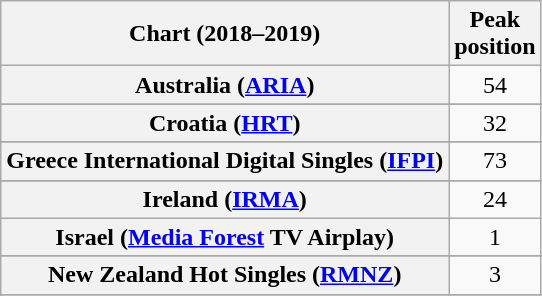<table class="wikitable sortable plainrowheaders" style="text-align:center">
<tr>
<th scope="col">Chart (2018–2019)</th>
<th scope="col">Peak<br> position</th>
</tr>
<tr>
<th scope="row">Australia (<a href='#'>ARIA</a>)</th>
<td>54</td>
</tr>
<tr>
</tr>
<tr>
</tr>
<tr>
</tr>
<tr>
</tr>
<tr>
<th scope="row">Croatia (<a href='#'>HRT</a>)</th>
<td>32</td>
</tr>
<tr>
</tr>
<tr>
<th scope="row">Greece International Digital Singles (<a href='#'>IFPI</a>)</th>
<td>73</td>
</tr>
<tr>
</tr>
<tr>
<th scope="row">Ireland (<a href='#'>IRMA</a>)</th>
<td>24</td>
</tr>
<tr>
<th scope="row">Israel (<a href='#'>Media Forest</a> TV Airplay)</th>
<td>1</td>
</tr>
<tr>
</tr>
<tr>
<th scope="row">New Zealand Hot Singles (<a href='#'>RMNZ</a>)</th>
<td>3</td>
</tr>
<tr>
</tr>
<tr>
</tr>
<tr>
</tr>
<tr>
</tr>
<tr>
</tr>
<tr>
</tr>
<tr>
</tr>
<tr>
</tr>
<tr>
</tr>
<tr>
</tr>
<tr>
</tr>
</table>
